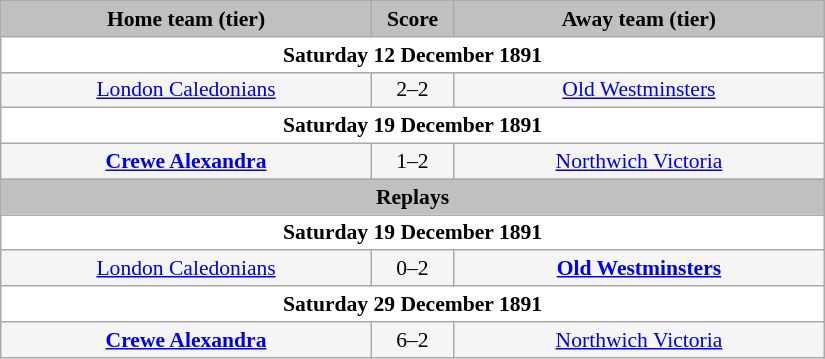<table class="wikitable" style="width: 550px; background:WhiteSmoke; text-align:center; font-size:90%">
<tr>
<td scope="col" style="width: 45.00%; background:silver;"><strong>Home team (tier)</strong></td>
<td scope="col" style="width: 10.00%; background:silver;"><strong>Score</strong></td>
<td scope="col" style="width: 45.00%; background:silver;"><strong>Away team (tier)</strong></td>
</tr>
<tr>
<td colspan="3" style= background:White><strong>Saturday 12 December 1891</strong></td>
</tr>
<tr>
<td><a href='#'>London Caledonians</a></td>
<td>2–2</td>
<td><a href='#'>Old Westminsters</a></td>
</tr>
<tr>
<td colspan="3" style= background:White><strong>Saturday 19 December 1891</strong></td>
</tr>
<tr>
<td><strong><a href='#'>Crewe Alexandra</a></strong></td>
<td>1–2</td>
<td><a href='#'>Northwich Victoria</a></td>
</tr>
<tr>
<td colspan="3" style= background:Silver><strong>Replays</strong></td>
</tr>
<tr>
<td colspan="3" style= background:White><strong>Saturday 19 December 1891</strong></td>
</tr>
<tr>
<td><a href='#'>London Caledonians</a></td>
<td>0–2</td>
<td><strong><a href='#'>Old Westminsters</a></strong></td>
</tr>
<tr>
<td colspan="3" style= background:White><strong>Saturday 29 December 1891</strong></td>
</tr>
<tr>
<td><strong><a href='#'>Crewe Alexandra</a></strong></td>
<td>6–2</td>
<td><a href='#'>Northwich Victoria</a></td>
</tr>
</table>
